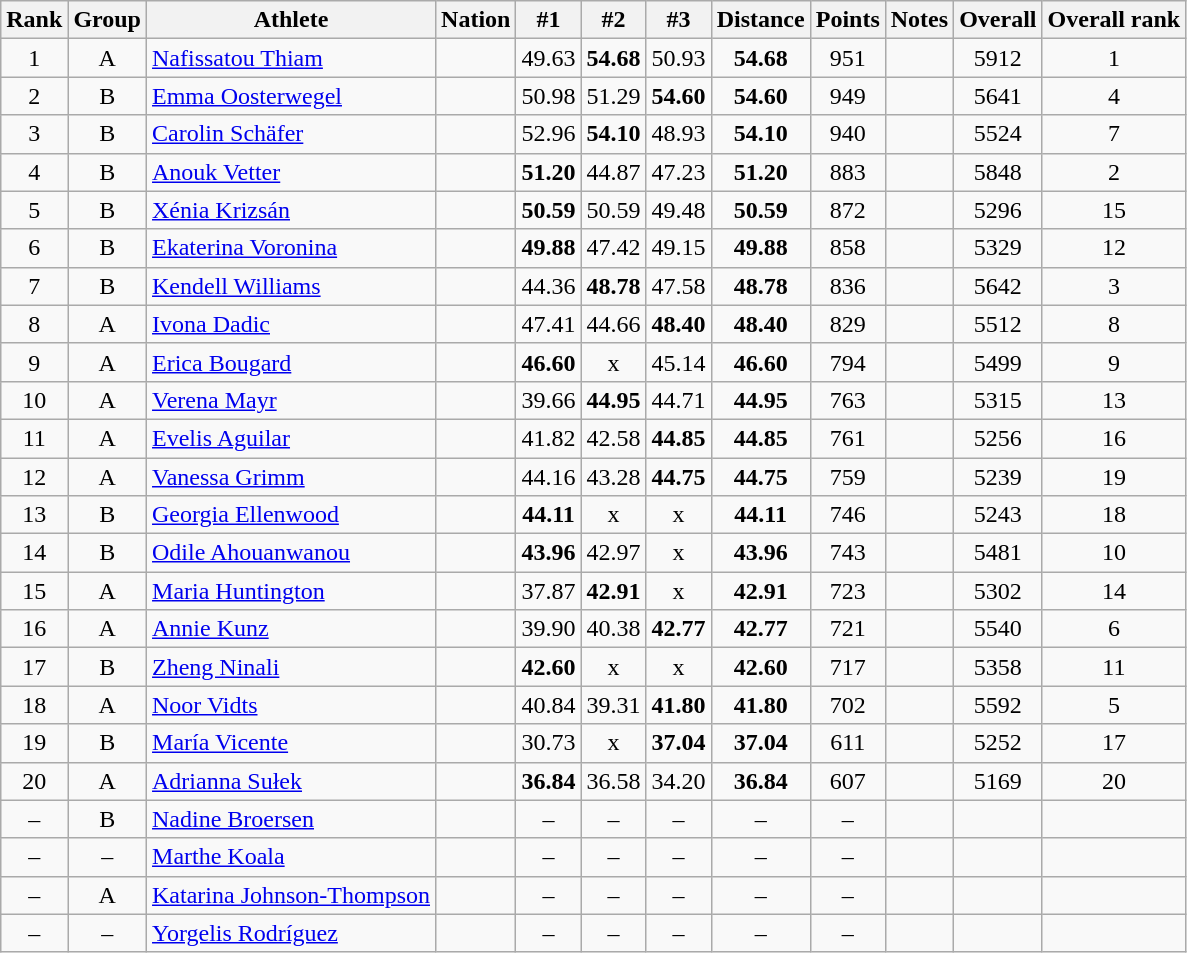<table class="wikitable sortable" style="text-align:center">
<tr>
<th>Rank</th>
<th>Group</th>
<th>Athlete</th>
<th>Nation</th>
<th>#1</th>
<th>#2</th>
<th>#3</th>
<th>Distance</th>
<th>Points</th>
<th>Notes</th>
<th>Overall</th>
<th>Overall rank</th>
</tr>
<tr>
<td>1</td>
<td>A</td>
<td align="left"><a href='#'>Nafissatou Thiam</a></td>
<td align="left"></td>
<td>49.63</td>
<td><strong>54.68</strong></td>
<td>50.93</td>
<td><strong>54.68</strong></td>
<td>951</td>
<td></td>
<td>5912</td>
<td>1</td>
</tr>
<tr>
<td>2</td>
<td>B</td>
<td align="left"><a href='#'>Emma Oosterwegel</a></td>
<td align="left"></td>
<td>50.98</td>
<td>51.29</td>
<td><strong>54.60</strong></td>
<td><strong>54.60</strong></td>
<td>949</td>
<td></td>
<td>5641</td>
<td>4</td>
</tr>
<tr>
<td>3</td>
<td>B</td>
<td align="left"><a href='#'>Carolin Schäfer</a></td>
<td align="left"></td>
<td>52.96</td>
<td><strong>54.10</strong></td>
<td>48.93</td>
<td><strong>54.10</strong></td>
<td>940</td>
<td></td>
<td>5524</td>
<td>7</td>
</tr>
<tr>
<td>4</td>
<td>B</td>
<td align="left"><a href='#'>Anouk Vetter</a></td>
<td align="left"></td>
<td><strong>51.20</strong></td>
<td>44.87</td>
<td>47.23</td>
<td><strong>51.20</strong></td>
<td>883</td>
<td></td>
<td>5848</td>
<td>2</td>
</tr>
<tr>
<td>5</td>
<td>B</td>
<td align="left"><a href='#'>Xénia Krizsán</a></td>
<td align="left"></td>
<td><strong>50.59</strong></td>
<td>50.59</td>
<td>49.48</td>
<td><strong>50.59</strong></td>
<td>872</td>
<td></td>
<td>5296</td>
<td>15</td>
</tr>
<tr>
<td>6</td>
<td>B</td>
<td align="left"><a href='#'>Ekaterina Voronina</a></td>
<td align="left"></td>
<td><strong>49.88</strong></td>
<td>47.42</td>
<td>49.15</td>
<td><strong>49.88</strong></td>
<td>858</td>
<td></td>
<td>5329</td>
<td>12</td>
</tr>
<tr>
<td>7</td>
<td>B</td>
<td align="left"><a href='#'>Kendell Williams</a></td>
<td align="left"></td>
<td>44.36</td>
<td><strong>48.78</strong></td>
<td>47.58</td>
<td><strong>48.78</strong></td>
<td>836</td>
<td></td>
<td>5642</td>
<td>3</td>
</tr>
<tr>
<td>8</td>
<td>A</td>
<td align="left"><a href='#'>Ivona Dadic</a></td>
<td align="left"></td>
<td>47.41</td>
<td>44.66</td>
<td><strong>48.40</strong></td>
<td><strong>48.40</strong></td>
<td>829</td>
<td></td>
<td>5512</td>
<td>8</td>
</tr>
<tr>
<td>9</td>
<td>A</td>
<td align="left"><a href='#'>Erica Bougard</a></td>
<td align="left"></td>
<td><strong>46.60</strong></td>
<td>x</td>
<td>45.14</td>
<td><strong>46.60</strong></td>
<td>794</td>
<td></td>
<td>5499</td>
<td>9</td>
</tr>
<tr>
<td>10</td>
<td>A</td>
<td align="left"><a href='#'>Verena Mayr</a></td>
<td align="left"></td>
<td>39.66</td>
<td><strong>44.95</strong></td>
<td>44.71</td>
<td><strong>44.95</strong></td>
<td>763</td>
<td></td>
<td>5315</td>
<td>13</td>
</tr>
<tr>
<td>11</td>
<td>A</td>
<td align="left"><a href='#'>Evelis Aguilar</a></td>
<td align="left"></td>
<td>41.82</td>
<td>42.58</td>
<td><strong>44.85</strong></td>
<td><strong>44.85</strong></td>
<td>761</td>
<td></td>
<td>5256</td>
<td>16</td>
</tr>
<tr>
<td>12</td>
<td>A</td>
<td align="left"><a href='#'>Vanessa Grimm</a></td>
<td align="left"></td>
<td>44.16</td>
<td>43.28</td>
<td><strong>44.75</strong></td>
<td><strong>44.75</strong></td>
<td>759</td>
<td></td>
<td>5239</td>
<td>19</td>
</tr>
<tr>
<td>13</td>
<td>B</td>
<td align="left"><a href='#'>Georgia Ellenwood</a></td>
<td align="left"></td>
<td><strong>44.11</strong></td>
<td>x</td>
<td>x</td>
<td><strong>44.11</strong></td>
<td>746</td>
<td></td>
<td>5243</td>
<td>18</td>
</tr>
<tr>
<td>14</td>
<td>B</td>
<td align="left"><a href='#'>Odile Ahouanwanou</a></td>
<td align="left"></td>
<td><strong>43.96</strong></td>
<td>42.97</td>
<td>x</td>
<td><strong>43.96</strong></td>
<td>743</td>
<td></td>
<td>5481</td>
<td>10</td>
</tr>
<tr>
<td>15</td>
<td>A</td>
<td align="left"><a href='#'>Maria Huntington</a></td>
<td align="left"></td>
<td>37.87</td>
<td><strong>42.91</strong></td>
<td>x</td>
<td><strong>42.91</strong></td>
<td>723</td>
<td></td>
<td>5302</td>
<td>14</td>
</tr>
<tr>
<td>16</td>
<td>A</td>
<td align="left"><a href='#'>Annie Kunz</a></td>
<td align="left"></td>
<td>39.90</td>
<td>40.38</td>
<td><strong>42.77</strong></td>
<td><strong>42.77</strong></td>
<td>721</td>
<td></td>
<td>5540</td>
<td>6</td>
</tr>
<tr>
<td>17</td>
<td>B</td>
<td align="left"><a href='#'>Zheng Ninali</a></td>
<td align="left"></td>
<td><strong>42.60</strong></td>
<td>x</td>
<td>x</td>
<td><strong>42.60</strong></td>
<td>717</td>
<td></td>
<td>5358</td>
<td>11</td>
</tr>
<tr>
<td>18</td>
<td>A</td>
<td align="left"><a href='#'>Noor Vidts</a></td>
<td align="left"></td>
<td>40.84</td>
<td>39.31</td>
<td><strong>41.80</strong></td>
<td><strong>41.80</strong></td>
<td>702</td>
<td></td>
<td>5592</td>
<td>5</td>
</tr>
<tr>
<td>19</td>
<td>B</td>
<td align="left"><a href='#'>María Vicente</a></td>
<td align="left"></td>
<td>30.73</td>
<td>x</td>
<td><strong>37.04</strong></td>
<td><strong>37.04</strong></td>
<td>611</td>
<td></td>
<td>5252</td>
<td>17</td>
</tr>
<tr>
<td>20</td>
<td>A</td>
<td align="left"><a href='#'>Adrianna Sułek</a></td>
<td align="left"></td>
<td><strong>36.84</strong></td>
<td>36.58</td>
<td>34.20</td>
<td><strong>36.84</strong></td>
<td>607</td>
<td></td>
<td>5169</td>
<td>20</td>
</tr>
<tr>
<td>–</td>
<td>B</td>
<td align="left"><a href='#'>Nadine Broersen</a></td>
<td align="left"></td>
<td>–</td>
<td>–</td>
<td>–</td>
<td>–</td>
<td>–</td>
<td></td>
<td></td>
<td></td>
</tr>
<tr>
<td>–</td>
<td>–</td>
<td align="left"><a href='#'>Marthe Koala</a></td>
<td align="left"></td>
<td>–</td>
<td>–</td>
<td>–</td>
<td>–</td>
<td>–</td>
<td></td>
<td></td>
<td></td>
</tr>
<tr>
<td>–</td>
<td>A</td>
<td align="left"><a href='#'>Katarina Johnson-Thompson</a></td>
<td align="left"></td>
<td>–</td>
<td>–</td>
<td>–</td>
<td>–</td>
<td>–</td>
<td></td>
<td></td>
<td></td>
</tr>
<tr>
<td>–</td>
<td>–</td>
<td align="left"><a href='#'>Yorgelis Rodríguez</a></td>
<td align="left"></td>
<td>–</td>
<td>–</td>
<td>–</td>
<td>–</td>
<td>–</td>
<td></td>
<td></td>
<td></td>
</tr>
</table>
